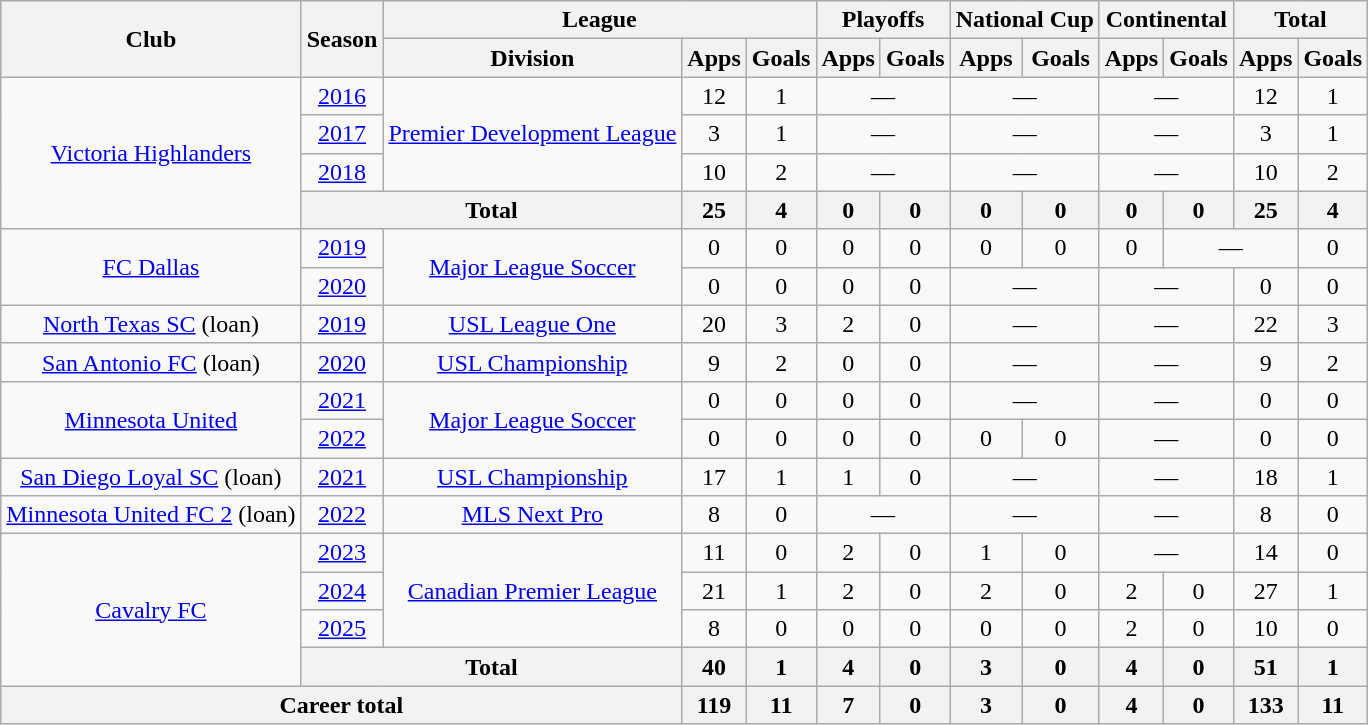<table class="wikitable" style="text-align:center">
<tr>
<th rowspan="2">Club</th>
<th rowspan="2">Season</th>
<th colspan="3">League</th>
<th colspan="2">Playoffs</th>
<th colspan="2">National Cup</th>
<th colspan="2">Continental</th>
<th colspan="2">Total</th>
</tr>
<tr>
<th>Division</th>
<th>Apps</th>
<th>Goals</th>
<th>Apps</th>
<th>Goals</th>
<th>Apps</th>
<th>Goals</th>
<th>Apps</th>
<th>Goals</th>
<th>Apps</th>
<th>Goals</th>
</tr>
<tr>
<td rowspan="4"><a href='#'>Victoria Highlanders</a></td>
<td><a href='#'>2016</a></td>
<td rowspan=3><a href='#'>Premier Development League</a></td>
<td>12</td>
<td>1</td>
<td colspan="2">—</td>
<td colspan="2">—</td>
<td colspan="2">—</td>
<td>12</td>
<td>1</td>
</tr>
<tr>
<td><a href='#'>2017</a></td>
<td>3</td>
<td>1</td>
<td colspan="2">—</td>
<td colspan="2">—</td>
<td colspan="2">—</td>
<td>3</td>
<td>1</td>
</tr>
<tr>
<td><a href='#'>2018</a></td>
<td>10</td>
<td>2</td>
<td colspan="2">—</td>
<td colspan="2">—</td>
<td colspan="2">—</td>
<td>10</td>
<td>2</td>
</tr>
<tr>
<th colspan="2">Total</th>
<th>25</th>
<th>4</th>
<th>0</th>
<th>0</th>
<th>0</th>
<th>0</th>
<th>0</th>
<th>0</th>
<th>25</th>
<th>4</th>
</tr>
<tr>
<td rowspan="2"><a href='#'>FC Dallas</a></td>
<td><a href='#'>2019</a></td>
<td rowspan=2><a href='#'>Major League Soccer</a></td>
<td>0</td>
<td>0</td>
<td>0</td>
<td>0</td>
<td>0</td>
<td>0</td>
<td>0</td>
<td colspan="2">—</td>
<td>0</td>
</tr>
<tr>
<td><a href='#'>2020</a></td>
<td>0</td>
<td>0</td>
<td>0</td>
<td>0</td>
<td colspan="2">—</td>
<td colspan="2">—</td>
<td>0</td>
<td>0</td>
</tr>
<tr>
<td><a href='#'>North Texas SC</a> (loan)</td>
<td><a href='#'>2019</a></td>
<td><a href='#'>USL League One</a></td>
<td>20</td>
<td>3</td>
<td>2</td>
<td>0</td>
<td colspan="2">—</td>
<td colspan="2">—</td>
<td>22</td>
<td>3</td>
</tr>
<tr>
<td><a href='#'>San Antonio FC</a> (loan)</td>
<td><a href='#'>2020</a></td>
<td><a href='#'>USL Championship</a></td>
<td>9</td>
<td>2</td>
<td>0</td>
<td>0</td>
<td colspan="2">—</td>
<td colspan="2">—</td>
<td>9</td>
<td>2</td>
</tr>
<tr>
<td rowspan=2><a href='#'>Minnesota United</a></td>
<td><a href='#'>2021</a></td>
<td rowspan=2><a href='#'>Major League Soccer</a></td>
<td>0</td>
<td>0</td>
<td>0</td>
<td>0</td>
<td colspan="2">—</td>
<td colspan="2">—</td>
<td>0</td>
<td>0</td>
</tr>
<tr>
<td><a href='#'>2022</a></td>
<td>0</td>
<td>0</td>
<td>0</td>
<td>0</td>
<td>0</td>
<td>0</td>
<td colspan="2">—</td>
<td>0</td>
<td>0</td>
</tr>
<tr>
<td><a href='#'>San Diego Loyal SC</a> (loan)</td>
<td><a href='#'>2021</a></td>
<td><a href='#'>USL Championship</a></td>
<td>17</td>
<td>1</td>
<td>1</td>
<td>0</td>
<td colspan="2">—</td>
<td colspan="2">—</td>
<td>18</td>
<td>1</td>
</tr>
<tr>
<td><a href='#'>Minnesota United FC 2</a> (loan)</td>
<td><a href='#'>2022</a></td>
<td><a href='#'>MLS Next Pro</a></td>
<td>8</td>
<td>0</td>
<td colspan="2">—</td>
<td colspan="2">—</td>
<td colspan="2">—</td>
<td>8</td>
<td>0</td>
</tr>
<tr>
<td rowspan="4"><a href='#'>Cavalry FC</a></td>
<td><a href='#'>2023</a></td>
<td rowspan="3"><a href='#'>Canadian Premier League</a></td>
<td>11</td>
<td>0</td>
<td>2</td>
<td>0</td>
<td>1</td>
<td>0</td>
<td colspan="2">—</td>
<td>14</td>
<td>0</td>
</tr>
<tr>
<td><a href='#'>2024</a></td>
<td>21</td>
<td>1</td>
<td>2</td>
<td>0</td>
<td>2</td>
<td>0</td>
<td>2</td>
<td>0</td>
<td>27</td>
<td>1</td>
</tr>
<tr>
<td><a href='#'>2025</a></td>
<td>8</td>
<td>0</td>
<td>0</td>
<td>0</td>
<td>0</td>
<td>0</td>
<td>2</td>
<td>0</td>
<td>10</td>
<td>0</td>
</tr>
<tr>
<th colspan="2">Total</th>
<th>40</th>
<th>1</th>
<th>4</th>
<th>0</th>
<th>3</th>
<th>0</th>
<th>4</th>
<th>0</th>
<th>51</th>
<th>1</th>
</tr>
<tr>
<th colspan="3">Career total</th>
<th>119</th>
<th>11</th>
<th>7</th>
<th>0</th>
<th>3</th>
<th>0</th>
<th>4</th>
<th>0</th>
<th>133</th>
<th>11</th>
</tr>
</table>
